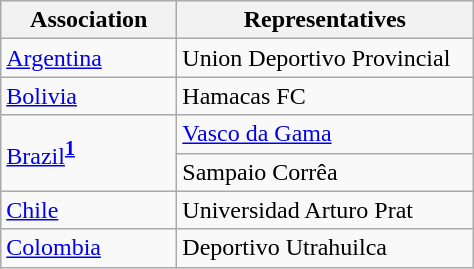<table class="wikitable" style="font-size:100%">
<tr>
<th width="110">Association</th>
<th width="190">Representatives</th>
</tr>
<tr>
<td> <a href='#'>Argentina</a></td>
<td>Union Deportivo Provincial</td>
</tr>
<tr>
<td> <a href='#'>Bolivia</a></td>
<td>Hamacas FC</td>
</tr>
<tr>
<td rowspan=2> <a href='#'>Brazil</a><sup><strong><a href='#'>1</a></strong></sup></td>
<td><a href='#'>Vasco da Gama</a></td>
</tr>
<tr>
<td>Sampaio Corrêa</td>
</tr>
<tr>
<td> <a href='#'>Chile</a></td>
<td>Universidad Arturo Prat</td>
</tr>
<tr>
<td> <a href='#'>Colombia</a></td>
<td>Deportivo Utrahuilca</td>
</tr>
</table>
